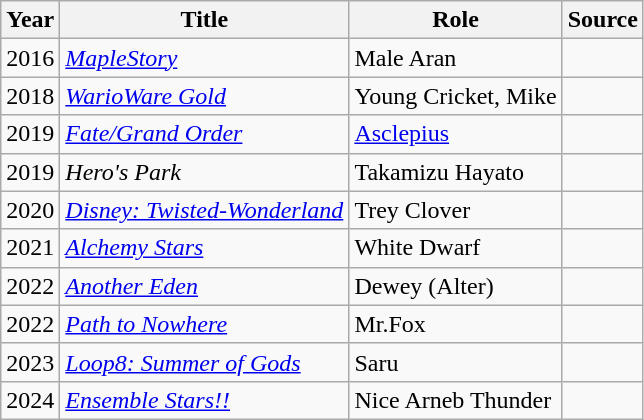<table class="wikitable sortable plainrowheaders">
<tr>
<th>Year</th>
<th>Title</th>
<th>Role</th>
<th class="unsortable">Source</th>
</tr>
<tr>
<td>2016</td>
<td><em><a href='#'>MapleStory</a></em></td>
<td>Male Aran</td>
<td></td>
</tr>
<tr>
<td>2018</td>
<td><em><a href='#'>WarioWare Gold</a></em></td>
<td>Young Cricket, Mike</td>
<td></td>
</tr>
<tr>
<td>2019</td>
<td><em><a href='#'>Fate/Grand Order</a></em></td>
<td><a href='#'>Asclepius</a></td>
<td></td>
</tr>
<tr>
<td>2019</td>
<td><em>Hero's Park</em></td>
<td>Takamizu Hayato</td>
<td></td>
</tr>
<tr>
<td>2020</td>
<td><em><a href='#'>Disney: Twisted-Wonderland</a></em></td>
<td>Trey Clover</td>
<td></td>
</tr>
<tr>
<td>2021</td>
<td><em><a href='#'>Alchemy Stars</a></em></td>
<td>White Dwarf</td>
<td></td>
</tr>
<tr>
<td>2022</td>
<td><em><a href='#'>Another Eden</a></em></td>
<td>Dewey (Alter)</td>
<td></td>
</tr>
<tr>
<td>2022</td>
<td><em><a href='#'>Path to Nowhere</a></em></td>
<td>Mr.Fox</td>
<td></td>
</tr>
<tr>
<td>2023</td>
<td><em><a href='#'>Loop8: Summer of Gods</a></em></td>
<td>Saru</td>
<td></td>
</tr>
<tr>
<td>2024</td>
<td><em><a href='#'>Ensemble Stars!!</a></em></td>
<td>Nice Arneb Thunder</td>
<td></td>
</tr>
</table>
